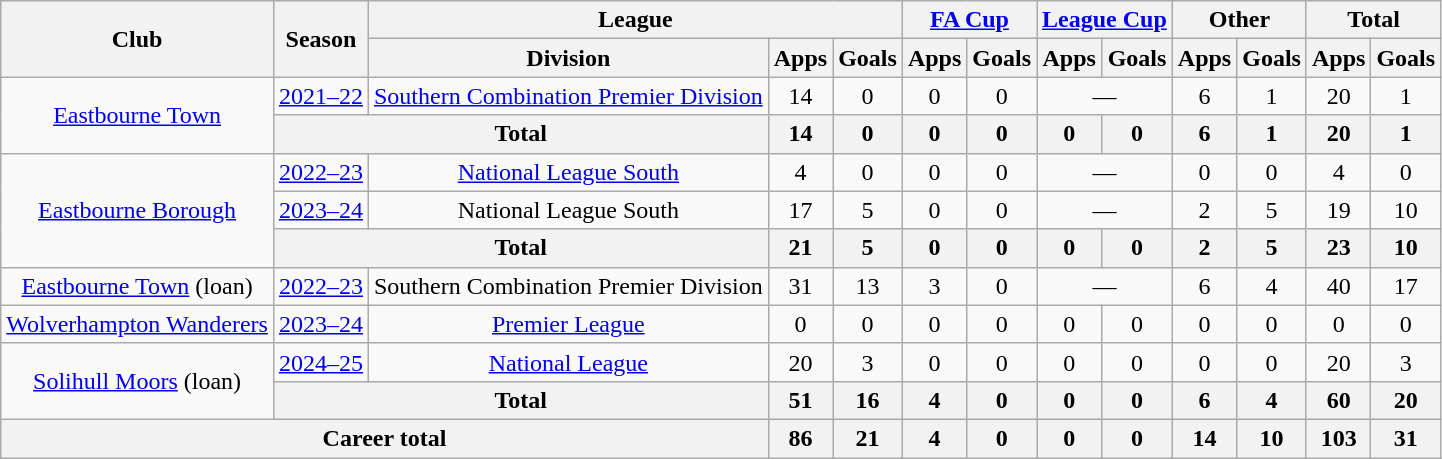<table class="wikitable" style="text-align:center">
<tr>
<th rowspan="2">Club</th>
<th rowspan="2">Season</th>
<th colspan="3">League</th>
<th colspan="2"><a href='#'>FA Cup</a></th>
<th colspan="2"><a href='#'>League Cup</a></th>
<th colspan="2">Other</th>
<th colspan="2">Total</th>
</tr>
<tr>
<th>Division</th>
<th>Apps</th>
<th>Goals</th>
<th>Apps</th>
<th>Goals</th>
<th>Apps</th>
<th>Goals</th>
<th>Apps</th>
<th>Goals</th>
<th>Apps</th>
<th>Goals</th>
</tr>
<tr>
<td rowspan="2"><a href='#'>Eastbourne Town</a></td>
<td><a href='#'>2021–22</a></td>
<td><a href='#'>Southern Combination Premier Division</a></td>
<td>14</td>
<td>0</td>
<td>0</td>
<td>0</td>
<td colspan=2>—</td>
<td>6</td>
<td>1</td>
<td>20</td>
<td>1</td>
</tr>
<tr>
<th colspan=2>Total</th>
<th>14</th>
<th>0</th>
<th>0</th>
<th>0</th>
<th>0</th>
<th>0</th>
<th>6</th>
<th>1</th>
<th>20</th>
<th>1</th>
</tr>
<tr>
<td rowspan=3><a href='#'>Eastbourne Borough</a></td>
<td><a href='#'>2022–23</a></td>
<td><a href='#'>National League South</a></td>
<td>4</td>
<td>0</td>
<td>0</td>
<td>0</td>
<td colspan=2>—</td>
<td>0</td>
<td>0</td>
<td>4</td>
<td>0</td>
</tr>
<tr>
<td><a href='#'>2023–24</a></td>
<td>National League South</td>
<td>17</td>
<td>5</td>
<td>0</td>
<td>0</td>
<td colspan=2>—</td>
<td>2</td>
<td>5</td>
<td>19</td>
<td>10</td>
</tr>
<tr>
<th colspan=2>Total</th>
<th>21</th>
<th>5</th>
<th>0</th>
<th>0</th>
<th>0</th>
<th>0</th>
<th>2</th>
<th>5</th>
<th>23</th>
<th>10</th>
</tr>
<tr>
<td><a href='#'>Eastbourne Town</a> (loan)</td>
<td><a href='#'>2022–23</a></td>
<td>Southern Combination Premier Division</td>
<td>31</td>
<td>13</td>
<td>3</td>
<td>0</td>
<td colspan=2>—</td>
<td>6</td>
<td>4</td>
<td>40</td>
<td>17</td>
</tr>
<tr>
<td><a href='#'>Wolverhampton Wanderers</a></td>
<td><a href='#'>2023–24</a></td>
<td><a href='#'>Premier League</a></td>
<td>0</td>
<td>0</td>
<td>0</td>
<td>0</td>
<td>0</td>
<td>0</td>
<td>0</td>
<td>0</td>
<td>0</td>
<td>0</td>
</tr>
<tr>
<td rowspan="2"><a href='#'>Solihull Moors</a> (loan)</td>
<td><a href='#'>2024–25</a></td>
<td><a href='#'>National League</a></td>
<td>20</td>
<td>3</td>
<td>0</td>
<td>0</td>
<td>0</td>
<td>0</td>
<td>0</td>
<td>0</td>
<td>20</td>
<td>3</td>
</tr>
<tr>
<th colspan=2>Total</th>
<th>51</th>
<th>16</th>
<th>4</th>
<th>0</th>
<th>0</th>
<th>0</th>
<th>6</th>
<th>4</th>
<th>60</th>
<th>20</th>
</tr>
<tr>
<th colspan=3>Career total</th>
<th>86</th>
<th>21</th>
<th>4</th>
<th>0</th>
<th>0</th>
<th>0</th>
<th>14</th>
<th>10</th>
<th>103</th>
<th>31</th>
</tr>
</table>
